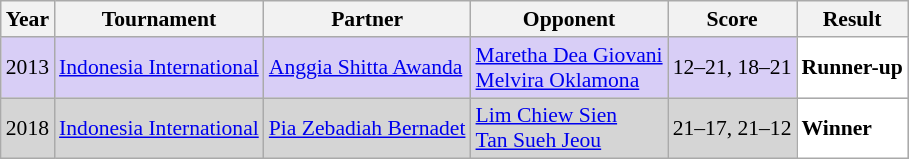<table class="sortable wikitable" style="font-size: 90%;">
<tr>
<th>Year</th>
<th>Tournament</th>
<th>Partner</th>
<th>Opponent</th>
<th>Score</th>
<th>Result</th>
</tr>
<tr style="background:#D8CEF6">
<td align="center">2013</td>
<td align="left"><a href='#'>Indonesia International</a></td>
<td align="left"> <a href='#'>Anggia Shitta Awanda</a></td>
<td align="left"> <a href='#'>Maretha Dea Giovani</a> <br>  <a href='#'>Melvira Oklamona</a></td>
<td align="left">12–21, 18–21</td>
<td style="text-align:left; background:white"> <strong>Runner-up</strong></td>
</tr>
<tr style="background:#D5D5D5">
<td align="center">2018</td>
<td align="left"><a href='#'>Indonesia International</a></td>
<td align="left"> <a href='#'>Pia Zebadiah Bernadet</a></td>
<td align="left"> <a href='#'>Lim Chiew Sien</a> <br>  <a href='#'>Tan Sueh Jeou</a></td>
<td align="left">21–17, 21–12</td>
<td style="text-align:left; background:white"> <strong>Winner</strong></td>
</tr>
</table>
